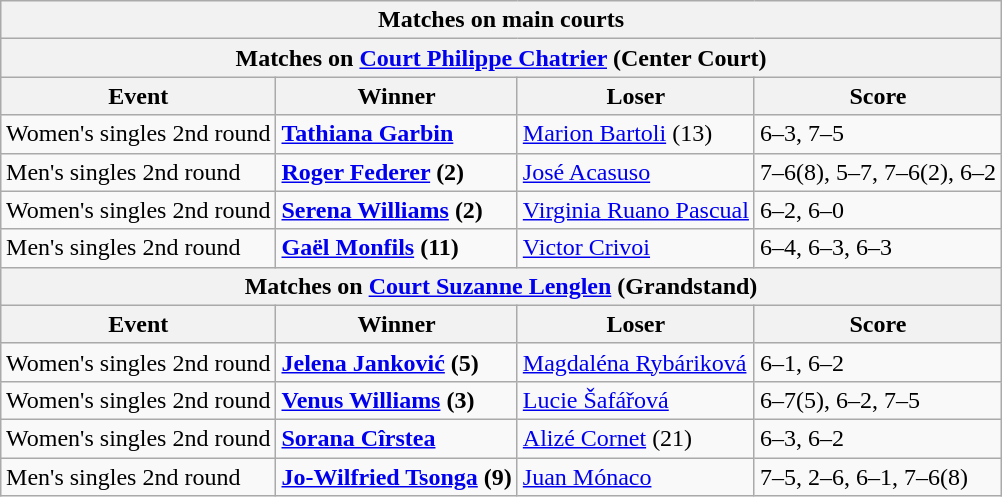<table class="wikitable collapsible uncollapsed" style="margin:auto;">
<tr>
<th colspan="4" style="white-space:nowrap;"><strong>Matches on main courts</strong></th>
</tr>
<tr>
<th colspan="4">Matches on <a href='#'>Court Philippe Chatrier</a> (Center Court)</th>
</tr>
<tr>
<th>Event</th>
<th>Winner</th>
<th>Loser</th>
<th>Score</th>
</tr>
<tr>
<td>Women's singles 2nd round</td>
<td> <strong><a href='#'>Tathiana Garbin</a></strong></td>
<td> <a href='#'>Marion Bartoli</a> (13)</td>
<td>6–3, 7–5</td>
</tr>
<tr>
<td>Men's singles 2nd round</td>
<td> <strong><a href='#'>Roger Federer</a> (2)</strong></td>
<td> <a href='#'>José Acasuso</a></td>
<td>7–6(8), 5–7, 7–6(2), 6–2</td>
</tr>
<tr>
<td>Women's singles 2nd round</td>
<td> <strong><a href='#'>Serena Williams</a> (2)</strong></td>
<td> <a href='#'>Virginia Ruano Pascual</a></td>
<td>6–2, 6–0</td>
</tr>
<tr>
<td>Men's singles 2nd round</td>
<td> <strong><a href='#'>Gaël Monfils</a> (11)</strong></td>
<td> <a href='#'>Victor Crivoi</a></td>
<td>6–4, 6–3, 6–3</td>
</tr>
<tr>
<th colspan="4">Matches on <a href='#'>Court Suzanne Lenglen</a> (Grandstand)</th>
</tr>
<tr>
<th>Event</th>
<th>Winner</th>
<th>Loser</th>
<th>Score</th>
</tr>
<tr>
<td>Women's singles 2nd round</td>
<td> <strong><a href='#'>Jelena Janković</a> (5)</strong></td>
<td> <a href='#'>Magdaléna Rybáriková</a></td>
<td>6–1, 6–2</td>
</tr>
<tr>
<td>Women's singles 2nd round</td>
<td> <strong><a href='#'>Venus Williams</a> (3)</strong></td>
<td> <a href='#'>Lucie Šafářová</a></td>
<td>6–7(5), 6–2, 7–5</td>
</tr>
<tr>
<td>Women's singles 2nd round</td>
<td> <strong><a href='#'>Sorana Cîrstea</a></strong></td>
<td> <a href='#'>Alizé Cornet</a> (21)</td>
<td>6–3, 6–2</td>
</tr>
<tr>
<td>Men's singles 2nd round</td>
<td> <strong><a href='#'>Jo-Wilfried Tsonga</a> (9)</strong></td>
<td> <a href='#'>Juan Mónaco</a></td>
<td>7–5, 2–6, 6–1, 7–6(8)</td>
</tr>
</table>
